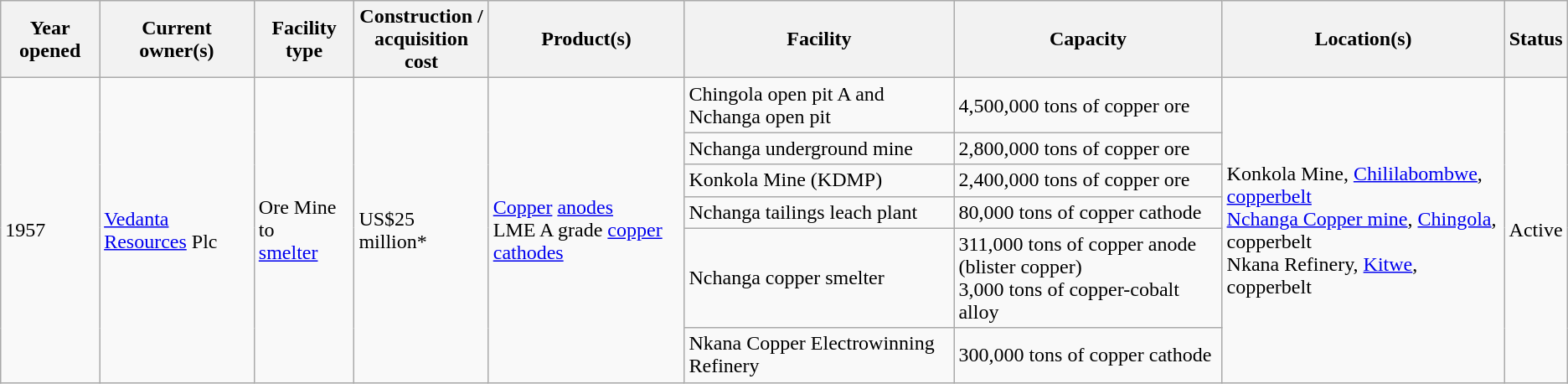<table class="wikitable">
<tr>
<th>Year opened</th>
<th>Current owner(s)</th>
<th>Facility type</th>
<th>Construction /<br>acquisition cost</th>
<th>Product(s)</th>
<th>Facility</th>
<th>Capacity</th>
<th>Location(s)</th>
<th>Status</th>
</tr>
<tr>
<td rowspan=6>1957</td>
<td rowspan=6><a href='#'>Vedanta Resources</a> Plc</td>
<td rowspan=6>Ore Mine to<br><a href='#'>smelter</a></td>
<td rowspan=6>US$25 million*</td>
<td rowspan=6><a href='#'>Copper</a> <a href='#'>anodes</a><br>LME A grade <a href='#'>copper</a> <a href='#'>cathodes</a></td>
<td>Chingola open pit A and Nchanga open pit</td>
<td>4,500,000 tons of copper ore</td>
<td rowspan=6>Konkola Mine, <a href='#'>Chililabombwe</a>, <a href='#'>copperbelt</a><br><a href='#'>Nchanga Copper mine</a>, <a href='#'>Chingola</a>, copperbelt<br>Nkana Refinery, <a href='#'>Kitwe</a>, copperbelt</td>
<td rowspan=6>Active</td>
</tr>
<tr>
<td>Nchanga underground mine</td>
<td>2,800,000 tons of copper ore</td>
</tr>
<tr>
<td>Konkola Mine (KDMP)</td>
<td>2,400,000 tons of copper ore</td>
</tr>
<tr>
<td>Nchanga tailings leach plant</td>
<td>80,000 tons of copper cathode</td>
</tr>
<tr>
<td>Nchanga copper smelter</td>
<td>311,000 tons of copper anode (blister copper)<br>3,000 tons of copper-cobalt alloy</td>
</tr>
<tr>
<td>Nkana Copper Electrowinning Refinery</td>
<td>300,000 tons of copper cathode</td>
</tr>
</table>
